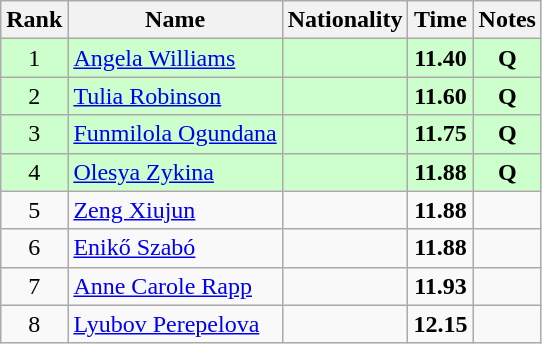<table class="wikitable sortable" style="text-align:center">
<tr>
<th>Rank</th>
<th>Name</th>
<th>Nationality</th>
<th>Time</th>
<th>Notes</th>
</tr>
<tr bgcolor=ccffcc>
<td>1</td>
<td align=left><a href='#'>Angela Williams</a></td>
<td align=left></td>
<td><strong>11.40</strong></td>
<td><strong>Q</strong></td>
</tr>
<tr bgcolor=ccffcc>
<td>2</td>
<td align=left><a href='#'>Tulia Robinson</a></td>
<td align=left></td>
<td><strong>11.60</strong></td>
<td><strong>Q</strong></td>
</tr>
<tr bgcolor=ccffcc>
<td>3</td>
<td align=left><a href='#'>Funmilola Ogundana</a></td>
<td align=left></td>
<td><strong>11.75</strong></td>
<td><strong>Q</strong></td>
</tr>
<tr bgcolor=ccffcc>
<td>4</td>
<td align=left><a href='#'>Olesya Zykina</a></td>
<td align=left></td>
<td><strong>11.88</strong></td>
<td><strong>Q</strong></td>
</tr>
<tr>
<td>5</td>
<td align=left><a href='#'>Zeng Xiujun</a></td>
<td align=left></td>
<td><strong>11.88</strong></td>
<td></td>
</tr>
<tr>
<td>6</td>
<td align=left><a href='#'>Enikő Szabó</a></td>
<td align=left></td>
<td><strong>11.88</strong></td>
<td></td>
</tr>
<tr>
<td>7</td>
<td align=left><a href='#'>Anne Carole Rapp</a></td>
<td align=left></td>
<td><strong>11.93</strong></td>
<td></td>
</tr>
<tr>
<td>8</td>
<td align=left><a href='#'>Lyubov Perepelova</a></td>
<td align=left></td>
<td><strong>12.15</strong></td>
<td></td>
</tr>
</table>
